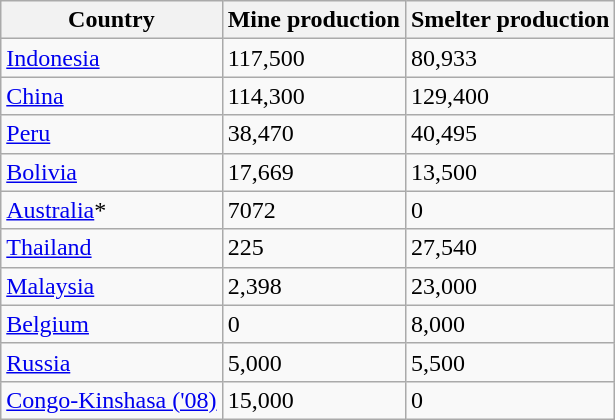<table class="wikitable sortable" style="text-align:left;float:left">
<tr>
<th>Country</th>
<th>Mine production</th>
<th>Smelter production</th>
</tr>
<tr>
<td><a href='#'>Indonesia</a></td>
<td>117,500</td>
<td>80,933</td>
</tr>
<tr>
<td><a href='#'>China</a></td>
<td>114,300</td>
<td>129,400</td>
</tr>
<tr>
<td><a href='#'>Peru</a></td>
<td>38,470</td>
<td>40,495</td>
</tr>
<tr>
<td><a href='#'>Bolivia</a></td>
<td>17,669</td>
<td>13,500</td>
</tr>
<tr>
<td><a href='#'>Australia</a>*</td>
<td>7072</td>
<td>0</td>
</tr>
<tr>
<td><a href='#'>Thailand</a></td>
<td>225</td>
<td>27,540</td>
</tr>
<tr>
<td><a href='#'>Malaysia</a></td>
<td>2,398</td>
<td>23,000</td>
</tr>
<tr>
<td><a href='#'>Belgium</a></td>
<td>0</td>
<td>8,000</td>
</tr>
<tr>
<td><a href='#'>Russia</a></td>
<td>5,000</td>
<td>5,500</td>
</tr>
<tr>
<td><a href='#'>Congo-Kinshasa ('08)</a></td>
<td>15,000</td>
<td>0</td>
</tr>
</table>
